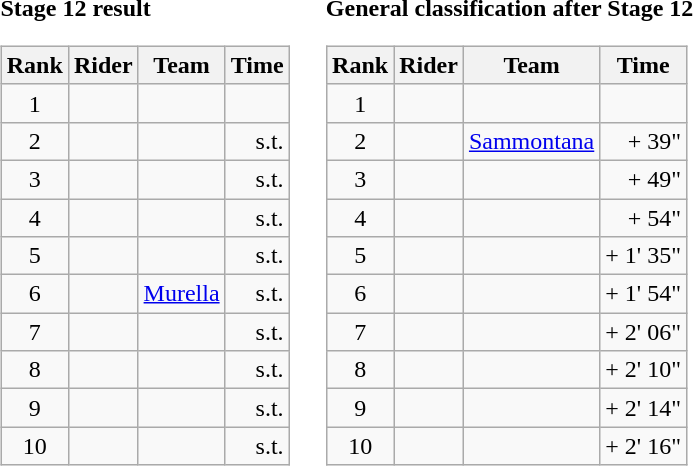<table>
<tr>
<td><strong>Stage 12 result</strong><br><table class="wikitable">
<tr>
<th scope="col">Rank</th>
<th scope="col">Rider</th>
<th scope="col">Team</th>
<th scope="col">Time</th>
</tr>
<tr>
<td style="text-align:center;">1</td>
<td></td>
<td></td>
<td style="text-align:right;"></td>
</tr>
<tr>
<td style="text-align:center;">2</td>
<td></td>
<td></td>
<td style="text-align:right;">s.t.</td>
</tr>
<tr>
<td style="text-align:center;">3</td>
<td></td>
<td></td>
<td style="text-align:right;">s.t.</td>
</tr>
<tr>
<td style="text-align:center;">4</td>
<td></td>
<td></td>
<td style="text-align:right;">s.t.</td>
</tr>
<tr>
<td style="text-align:center;">5</td>
<td></td>
<td></td>
<td style="text-align:right;">s.t.</td>
</tr>
<tr>
<td style="text-align:center;">6</td>
<td></td>
<td><a href='#'>Murella</a></td>
<td style="text-align:right;">s.t.</td>
</tr>
<tr>
<td style="text-align:center;">7</td>
<td></td>
<td></td>
<td style="text-align:right;">s.t.</td>
</tr>
<tr>
<td style="text-align:center;">8</td>
<td></td>
<td></td>
<td style="text-align:right;">s.t.</td>
</tr>
<tr>
<td style="text-align:center;">9</td>
<td></td>
<td></td>
<td style="text-align:right;">s.t.</td>
</tr>
<tr>
<td style="text-align:center;">10</td>
<td></td>
<td></td>
<td style="text-align:right;">s.t.</td>
</tr>
</table>
</td>
<td></td>
<td><strong>General classification after Stage 12</strong><br><table class="wikitable">
<tr>
<th scope="col">Rank</th>
<th scope="col">Rider</th>
<th scope="col">Team</th>
<th scope="col">Time</th>
</tr>
<tr>
<td style="text-align:center;">1</td>
<td></td>
<td></td>
<td style="text-align:right;"></td>
</tr>
<tr>
<td style="text-align:center;">2</td>
<td></td>
<td><a href='#'>Sammontana</a></td>
<td style="text-align:right;">+ 39"</td>
</tr>
<tr>
<td style="text-align:center;">3</td>
<td></td>
<td></td>
<td style="text-align:right;">+ 49"</td>
</tr>
<tr>
<td style="text-align:center;">4</td>
<td></td>
<td></td>
<td style="text-align:right;">+ 54"</td>
</tr>
<tr>
<td style="text-align:center;">5</td>
<td></td>
<td></td>
<td style="text-align:right;">+ 1' 35"</td>
</tr>
<tr>
<td style="text-align:center;">6</td>
<td></td>
<td></td>
<td style="text-align:right;">+ 1' 54"</td>
</tr>
<tr>
<td style="text-align:center;">7</td>
<td></td>
<td></td>
<td style="text-align:right;">+ 2' 06"</td>
</tr>
<tr>
<td style="text-align:center;">8</td>
<td></td>
<td></td>
<td style="text-align:right;">+ 2' 10"</td>
</tr>
<tr>
<td style="text-align:center;">9</td>
<td></td>
<td></td>
<td style="text-align:right;">+ 2' 14"</td>
</tr>
<tr>
<td style="text-align:center;">10</td>
<td></td>
<td></td>
<td style="text-align:right;">+ 2' 16"</td>
</tr>
</table>
</td>
</tr>
</table>
